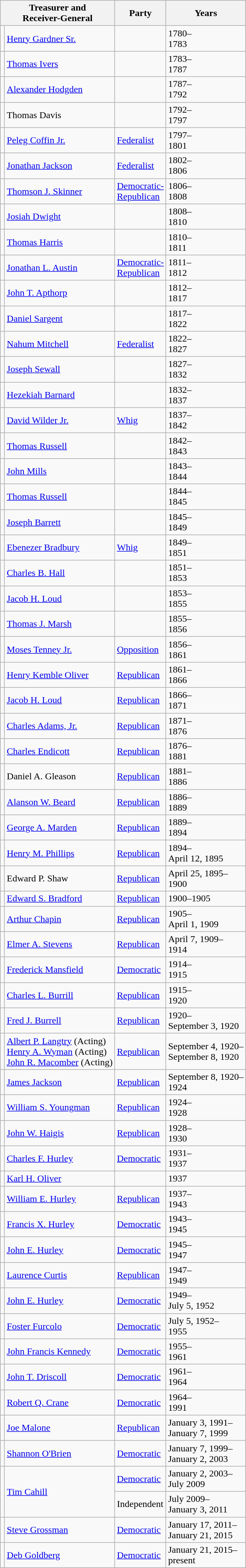<table class="wikitable static-row-numbers" style="text-align: left">
<tr>
<th colspan="2">Treasurer and<br>Receiver-General</th>
<th>Party</th>
<th>Years</th>
</tr>
<tr>
<td></td>
<td align="left" nowrap=""><a href='#'>Henry Gardner Sr.</a></td>
<td></td>
<td>1780–<br>1783</td>
</tr>
<tr>
<td></td>
<td align="left" nowrap=""><a href='#'>Thomas Ivers</a></td>
<td></td>
<td>1783–<br>1787</td>
</tr>
<tr>
<td></td>
<td align="left" nowrap=""><a href='#'>Alexander Hodgden</a></td>
<td></td>
<td>1787–<br>1792</td>
</tr>
<tr>
<td></td>
<td align="left" nowrap="">Thomas Davis</td>
<td></td>
<td>1792–<br>1797</td>
</tr>
<tr>
<td></td>
<td align="left" nowrap=""><a href='#'>Peleg Coffin Jr.</a></td>
<td><a href='#'>Federalist</a></td>
<td>1797–<br>1801</td>
</tr>
<tr>
<td></td>
<td align="left" nowrap=""><a href='#'>Jonathan Jackson</a></td>
<td><a href='#'>Federalist</a></td>
<td>1802–<br>1806</td>
</tr>
<tr>
<td></td>
<td align="left" nowrap=""><a href='#'>Thomson J. Skinner</a></td>
<td><a href='#'>Democratic-<br>Republican</a></td>
<td>1806–<br>1808</td>
</tr>
<tr>
<td></td>
<td align="left" nowrap=""><a href='#'>Josiah Dwight</a></td>
<td></td>
<td>1808–<br>1810</td>
</tr>
<tr>
<td></td>
<td align="left" nowrap=""><a href='#'>Thomas Harris</a></td>
<td></td>
<td>1810–<br>1811</td>
</tr>
<tr>
<td></td>
<td align="left" nowrap=""><a href='#'>Jonathan L. Austin</a></td>
<td><a href='#'>Democratic-<br>Republican</a></td>
<td>1811–<br>1812</td>
</tr>
<tr>
<td></td>
<td align="left" nowrap=""><a href='#'>John T. Apthorp</a></td>
<td></td>
<td>1812–<br>1817</td>
</tr>
<tr>
<td></td>
<td align="left" nowrap=""><a href='#'>Daniel Sargent</a></td>
<td></td>
<td>1817–<br>1822</td>
</tr>
<tr>
<td></td>
<td align="left" nowrap=""><a href='#'>Nahum Mitchell</a></td>
<td><a href='#'>Federalist</a></td>
<td>1822–<br>1827</td>
</tr>
<tr>
<td></td>
<td align="left" nowrap=""><a href='#'>Joseph Sewall</a></td>
<td></td>
<td>1827–<br>1832</td>
</tr>
<tr>
<td></td>
<td align="left" nowrap=""><a href='#'>Hezekiah Barnard</a></td>
<td></td>
<td>1832–<br>1837</td>
</tr>
<tr>
<td></td>
<td align="left" nowrap=""><a href='#'>David Wilder Jr.</a></td>
<td><a href='#'>Whig</a></td>
<td>1837–<br>1842</td>
</tr>
<tr>
<td></td>
<td align="left" nowrap=""><a href='#'>Thomas Russell</a></td>
<td></td>
<td>1842–<br>1843</td>
</tr>
<tr>
<td></td>
<td align="left" nowrap=""><a href='#'>John Mills</a></td>
<td></td>
<td>1843–<br>1844</td>
</tr>
<tr>
<td></td>
<td align="left" nowrap=""><a href='#'>Thomas Russell</a></td>
<td></td>
<td>1844–<br>1845</td>
</tr>
<tr>
<td></td>
<td align="left" nowrap=""><a href='#'>Joseph Barrett</a></td>
<td></td>
<td>1845–<br>1849</td>
</tr>
<tr>
<td></td>
<td align="left" nowrap=""><a href='#'>Ebenezer Bradbury</a></td>
<td><a href='#'>Whig</a></td>
<td>1849–<br>1851</td>
</tr>
<tr>
<td></td>
<td align="left" nowrap=""><a href='#'>Charles B. Hall</a></td>
<td></td>
<td>1851–<br>1853</td>
</tr>
<tr>
<td></td>
<td align="left" nowrap=""><a href='#'>Jacob H. Loud</a></td>
<td></td>
<td>1853–<br>1855</td>
</tr>
<tr>
<td></td>
<td align="left" nowrap=""><a href='#'>Thomas J. Marsh</a></td>
<td></td>
<td>1855–<br>1856</td>
</tr>
<tr>
<td></td>
<td align="left" nowrap=""><a href='#'>Moses Tenney Jr.</a></td>
<td><a href='#'>Opposition</a></td>
<td>1856–<br>1861</td>
</tr>
<tr>
<td></td>
<td align="left" nowrap=""><a href='#'>Henry Kemble Oliver</a></td>
<td><a href='#'>Republican</a></td>
<td>1861–<br>1866</td>
</tr>
<tr>
<td></td>
<td align="left" nowrap=""><a href='#'>Jacob H. Loud</a></td>
<td><a href='#'>Republican</a></td>
<td>1866–<br>1871</td>
</tr>
<tr>
<td></td>
<td align="left" nowrap=""><a href='#'>Charles Adams, Jr.</a></td>
<td><a href='#'>Republican</a></td>
<td>1871–<br>1876</td>
</tr>
<tr>
<td></td>
<td align="left" nowrap=""><a href='#'>Charles Endicott</a></td>
<td><a href='#'>Republican</a></td>
<td>1876–<br>1881</td>
</tr>
<tr>
<td></td>
<td align="left" nowrap="">Daniel A. Gleason</td>
<td><a href='#'>Republican</a></td>
<td>1881–<br>1886</td>
</tr>
<tr>
<td></td>
<td align="left" nowrap=""><a href='#'>Alanson W. Beard</a></td>
<td><a href='#'>Republican</a></td>
<td>1886–<br>1889</td>
</tr>
<tr>
<td></td>
<td align="left" nowrap=""><a href='#'>George A. Marden</a></td>
<td><a href='#'>Republican</a></td>
<td>1889–<br>1894</td>
</tr>
<tr>
<td></td>
<td align="left" nowrap=""><a href='#'>Henry M. Phillips</a></td>
<td><a href='#'>Republican</a></td>
<td>1894–<br>April 12, 1895</td>
</tr>
<tr>
<td></td>
<td align="left" nowrap="">Edward P. Shaw</td>
<td><a href='#'>Republican</a></td>
<td>April 25, 1895–<br>1900</td>
</tr>
<tr>
<td></td>
<td align="left" nowrap=""><a href='#'>Edward S. Bradford</a></td>
<td><a href='#'>Republican</a></td>
<td>1900–1905</td>
</tr>
<tr>
<td></td>
<td align="left" nowrap=""><a href='#'>Arthur Chapin</a></td>
<td><a href='#'>Republican</a></td>
<td>1905–<br>April 1, 1909</td>
</tr>
<tr>
<td></td>
<td align="left" nowrap=""><a href='#'>Elmer A. Stevens</a></td>
<td><a href='#'>Republican</a></td>
<td>April 7, 1909–<br>1914</td>
</tr>
<tr>
<td></td>
<td align="left" nowrap=""><a href='#'>Frederick Mansfield</a></td>
<td><a href='#'>Democratic</a></td>
<td>1914–<br>1915</td>
</tr>
<tr>
<td></td>
<td align="left" nowrap=""><a href='#'>Charles L. Burrill</a></td>
<td><a href='#'>Republican</a></td>
<td>1915–<br>1920</td>
</tr>
<tr>
<td></td>
<td align="left" nowrap=""><a href='#'>Fred J. Burrell</a></td>
<td><a href='#'>Republican</a></td>
<td>1920–<br>September 3, 1920</td>
</tr>
<tr>
<td></td>
<td align="left" nowrap=""><a href='#'>Albert P. Langtry</a> (Acting)<br><a href='#'>Henry A. Wyman</a> (Acting)<br><a href='#'>John R. Macomber</a> (Acting)</td>
<td><a href='#'>Republican</a></td>
<td>September 4, 1920–<br>September 8, 1920</td>
</tr>
<tr>
<td></td>
<td align="left" nowrap=""><a href='#'>James Jackson</a></td>
<td><a href='#'>Republican</a></td>
<td>September 8, 1920–<br>1924</td>
</tr>
<tr>
<td></td>
<td align="left" nowrap=""><a href='#'>William S. Youngman</a></td>
<td><a href='#'>Republican</a></td>
<td>1924–<br>1928</td>
</tr>
<tr>
<td></td>
<td align="left" nowrap=""><a href='#'>John W. Haigis</a></td>
<td><a href='#'>Republican</a></td>
<td>1928–<br>1930</td>
</tr>
<tr>
<td></td>
<td align="left" nowrap=""><a href='#'>Charles F. Hurley</a></td>
<td><a href='#'>Democratic</a></td>
<td>1931–<br>1937</td>
</tr>
<tr>
<td></td>
<td align="left" nowrap=""><a href='#'>Karl H. Oliver</a></td>
<td></td>
<td>1937</td>
</tr>
<tr>
<td></td>
<td align="left" nowrap=""><a href='#'>William E. Hurley</a></td>
<td><a href='#'>Republican</a></td>
<td>1937–<br>1943</td>
</tr>
<tr>
<td></td>
<td align="left" nowrap=""><a href='#'>Francis X. Hurley</a></td>
<td><a href='#'>Democratic</a></td>
<td>1943–<br>1945</td>
</tr>
<tr>
<td></td>
<td align="left" nowrap=""><a href='#'>John E. Hurley</a></td>
<td><a href='#'>Democratic</a></td>
<td>1945–<br>1947</td>
</tr>
<tr>
<td></td>
<td align="left" nowrap=""><a href='#'>Laurence Curtis</a></td>
<td><a href='#'>Republican</a></td>
<td>1947–<br>1949</td>
</tr>
<tr>
<td></td>
<td align="left" nowrap=""><a href='#'>John E. Hurley</a></td>
<td><a href='#'>Democratic</a></td>
<td>1949–<br>July 5, 1952</td>
</tr>
<tr>
<td></td>
<td align="left" nowrap=""><a href='#'>Foster Furcolo</a></td>
<td><a href='#'>Democratic</a></td>
<td>July 5, 1952–<br>1955</td>
</tr>
<tr>
<td></td>
<td align="left" nowrap=""><a href='#'>John Francis Kennedy</a></td>
<td><a href='#'>Democratic</a></td>
<td>1955–<br>1961</td>
</tr>
<tr>
<td></td>
<td align="left" nowrap=""><a href='#'>John T. Driscoll</a></td>
<td><a href='#'>Democratic</a></td>
<td>1961–<br>1964</td>
</tr>
<tr>
<td></td>
<td align="left" nowrap=""><a href='#'>Robert Q. Crane</a></td>
<td><a href='#'>Democratic</a></td>
<td>1964–<br>1991</td>
</tr>
<tr>
<td></td>
<td align="left" nowrap=""><a href='#'>Joe Malone</a></td>
<td><a href='#'>Republican</a></td>
<td>January 3, 1991–<br>January 7, 1999</td>
</tr>
<tr>
<td></td>
<td align="left" nowrap=""><a href='#'>Shannon O'Brien</a></td>
<td><a href='#'>Democratic</a></td>
<td>January 7, 1999–<br>January 2, 2003</td>
</tr>
<tr>
<td rowspan="2"></td>
<td rowspan="2" align="left" nowrap=""><a href='#'>Tim Cahill</a></td>
<td><a href='#'>Democratic</a></td>
<td>January 2, 2003–<br>July 2009</td>
</tr>
<tr>
<td>Independent</td>
<td>July 2009–<br>January 3, 2011</td>
</tr>
<tr>
<td></td>
<td align="left" nowrap=""><a href='#'>Steve Grossman</a></td>
<td><a href='#'>Democratic</a></td>
<td>January 17, 2011–<br>January 21, 2015</td>
</tr>
<tr>
<td></td>
<td align="left" nowrap=""><a href='#'>Deb Goldberg</a></td>
<td><a href='#'>Democratic</a></td>
<td>January 21, 2015–<br>present</td>
</tr>
</table>
